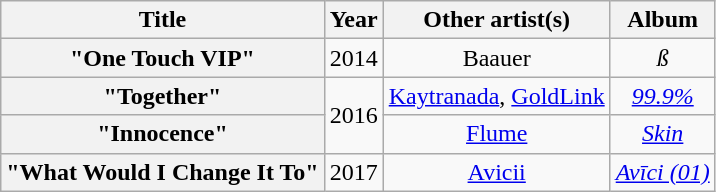<table class="wikitable plainrowheaders" style="text-align:center;">
<tr>
<th scope="col">Title</th>
<th scope="col">Year</th>
<th scope="col">Other artist(s)</th>
<th scope="col">Album</th>
</tr>
<tr>
<th scope="row">"One Touch VIP"</th>
<td>2014</td>
<td>Baauer</td>
<td><em>ß</em></td>
</tr>
<tr>
<th scope="row">"Together"</th>
<td rowspan="2">2016</td>
<td><a href='#'>Kaytranada</a>, <a href='#'>GoldLink</a></td>
<td><em><a href='#'>99.9%</a></em></td>
</tr>
<tr>
<th scope="row">"Innocence"</th>
<td><a href='#'>Flume</a></td>
<td><em><a href='#'>Skin</a></em></td>
</tr>
<tr>
<th scope="row">"What Would I Change It To"</th>
<td>2017</td>
<td><a href='#'>Avicii</a></td>
<td><em><a href='#'>Avīci (01)</a></em></td>
</tr>
</table>
